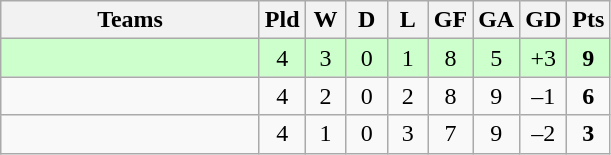<table class="wikitable" style="text-align: center;">
<tr>
<th width=165>Teams</th>
<th width=20>Pld</th>
<th width=20>W</th>
<th width=20>D</th>
<th width=20>L</th>
<th width=20>GF</th>
<th width=20>GA</th>
<th width=20>GD</th>
<th width=20>Pts</th>
</tr>
<tr align=center style="background:#ccffcc;">
<td style="text-align:left;"></td>
<td>4</td>
<td>3</td>
<td>0</td>
<td>1</td>
<td>8</td>
<td>5</td>
<td>+3</td>
<td><strong>9</strong></td>
</tr>
<tr align=center>
<td style="text-align:left;"></td>
<td>4</td>
<td>2</td>
<td>0</td>
<td>2</td>
<td>8</td>
<td>9</td>
<td>–1</td>
<td><strong>6</strong></td>
</tr>
<tr align=center>
<td style="text-align:left;"></td>
<td>4</td>
<td>1</td>
<td>0</td>
<td>3</td>
<td>7</td>
<td>9</td>
<td>–2</td>
<td><strong>3</strong></td>
</tr>
</table>
